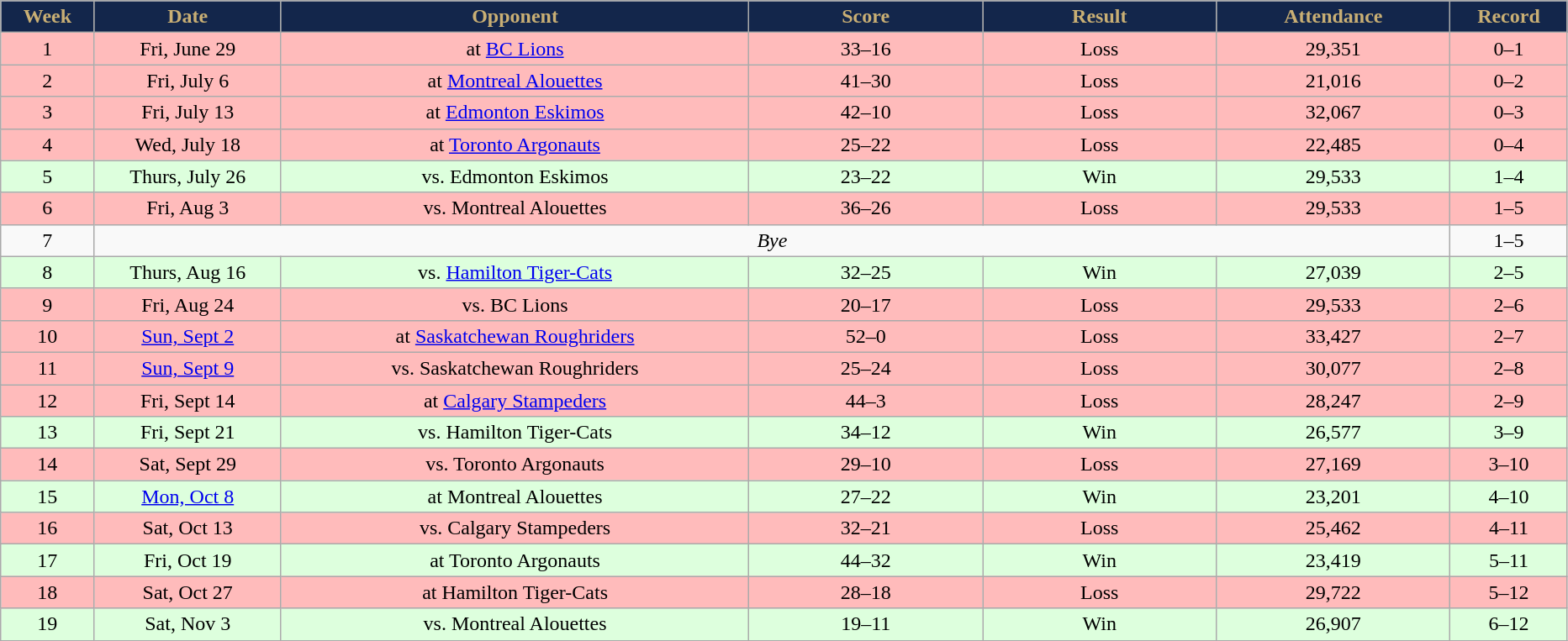<table class="wikitable sortable">
<tr>
<th style="background:#13264B;color:#C9AF74;" width="4%">Week</th>
<th style="background:#13264B;color:#C9AF74;" width="8%">Date</th>
<th style="background:#13264B;color:#C9AF74;" width="20%">Opponent</th>
<th style="background:#13264B;color:#C9AF74;" width="10%">Score</th>
<th style="background:#13264B;color:#C9AF74;" width="10%">Result</th>
<th style="background:#13264B;color:#C9AF74;" width="10%">Attendance</th>
<th style="background:#13264B;color:#C9AF74;" width="5%">Record</th>
</tr>
<tr align="center" bgcolor="#ffbbbb">
<td>1</td>
<td>Fri, June 29</td>
<td>at <a href='#'>BC Lions</a></td>
<td>33–16</td>
<td>Loss</td>
<td>29,351</td>
<td>0–1</td>
</tr>
<tr align="center" bgcolor="#ffbbbb">
<td>2</td>
<td>Fri, July 6</td>
<td>at <a href='#'>Montreal Alouettes</a></td>
<td>41–30</td>
<td>Loss</td>
<td>21,016</td>
<td>0–2</td>
</tr>
<tr align="center" bgcolor="#ffbbbb">
<td>3</td>
<td>Fri, July 13</td>
<td>at <a href='#'>Edmonton Eskimos</a></td>
<td>42–10</td>
<td>Loss</td>
<td>32,067</td>
<td>0–3</td>
</tr>
<tr align="center" bgcolor="#ffbbbb">
<td>4</td>
<td>Wed, July 18</td>
<td>at <a href='#'>Toronto Argonauts</a></td>
<td>25–22</td>
<td>Loss</td>
<td>22,485</td>
<td>0–4</td>
</tr>
<tr align="center" bgcolor="#ddffdd">
<td>5</td>
<td>Thurs, July 26</td>
<td>vs. Edmonton Eskimos</td>
<td>23–22</td>
<td>Win</td>
<td>29,533</td>
<td>1–4</td>
</tr>
<tr align="center" bgcolor="#ffbbbb">
<td>6</td>
<td>Fri, Aug 3</td>
<td>vs. Montreal Alouettes</td>
<td>36–26</td>
<td>Loss</td>
<td>29,533</td>
<td>1–5</td>
</tr>
<tr align="center">
<td>7</td>
<td colspan="5"><em>Bye</em></td>
<td>1–5</td>
</tr>
<tr align="center" bgcolor="#ddffdd">
<td>8</td>
<td>Thurs, Aug 16</td>
<td>vs. <a href='#'>Hamilton Tiger-Cats</a></td>
<td>32–25</td>
<td>Win</td>
<td>27,039</td>
<td>2–5</td>
</tr>
<tr align="center" bgcolor="#ffbbbb">
<td>9</td>
<td>Fri, Aug 24</td>
<td>vs. BC Lions</td>
<td>20–17</td>
<td>Loss</td>
<td>29,533</td>
<td>2–6</td>
</tr>
<tr align="center" bgcolor="#ffbbbb">
<td>10</td>
<td><a href='#'>Sun, Sept 2</a></td>
<td>at <a href='#'>Saskatchewan Roughriders</a></td>
<td>52–0</td>
<td>Loss</td>
<td>33,427</td>
<td>2–7</td>
</tr>
<tr align="center" bgcolor="#ffbbbb">
<td>11</td>
<td><a href='#'>Sun, Sept 9</a></td>
<td>vs. Saskatchewan Roughriders</td>
<td>25–24</td>
<td>Loss</td>
<td>30,077</td>
<td>2–8</td>
</tr>
<tr align="center" bgcolor="#ffbbbb">
<td>12</td>
<td>Fri, Sept 14</td>
<td>at <a href='#'>Calgary Stampeders</a></td>
<td>44–3</td>
<td>Loss</td>
<td>28,247</td>
<td>2–9</td>
</tr>
<tr align="center" bgcolor="#ddffdd">
<td>13</td>
<td>Fri, Sept 21</td>
<td>vs. Hamilton Tiger-Cats</td>
<td>34–12</td>
<td>Win</td>
<td>26,577</td>
<td>3–9</td>
</tr>
<tr align="center" bgcolor="#ffbbbb">
<td>14</td>
<td>Sat, Sept 29</td>
<td>vs. Toronto Argonauts</td>
<td>29–10</td>
<td>Loss</td>
<td>27,169</td>
<td>3–10</td>
</tr>
<tr align="center" bgcolor="#ddffdd">
<td>15</td>
<td><a href='#'>Mon, Oct 8</a></td>
<td>at Montreal Alouettes</td>
<td>27–22</td>
<td>Win</td>
<td>23,201</td>
<td>4–10</td>
</tr>
<tr align="center" bgcolor="#ffbbbb">
<td>16</td>
<td>Sat, Oct 13</td>
<td>vs. Calgary Stampeders</td>
<td>32–21</td>
<td>Loss</td>
<td>25,462</td>
<td>4–11</td>
</tr>
<tr align="center" bgcolor="#ddffdd">
<td>17</td>
<td>Fri, Oct 19</td>
<td>at Toronto Argonauts</td>
<td>44–32</td>
<td>Win</td>
<td>23,419</td>
<td>5–11</td>
</tr>
<tr align="center" bgcolor="#ffbbbb">
<td>18</td>
<td>Sat, Oct 27</td>
<td>at Hamilton Tiger-Cats</td>
<td>28–18</td>
<td>Loss</td>
<td>29,722</td>
<td>5–12</td>
</tr>
<tr align="center" bgcolor="#ddffdd">
<td>19</td>
<td>Sat, Nov 3</td>
<td>vs. Montreal Alouettes</td>
<td>19–11</td>
<td>Win</td>
<td>26,907</td>
<td>6–12</td>
</tr>
<tr>
</tr>
</table>
